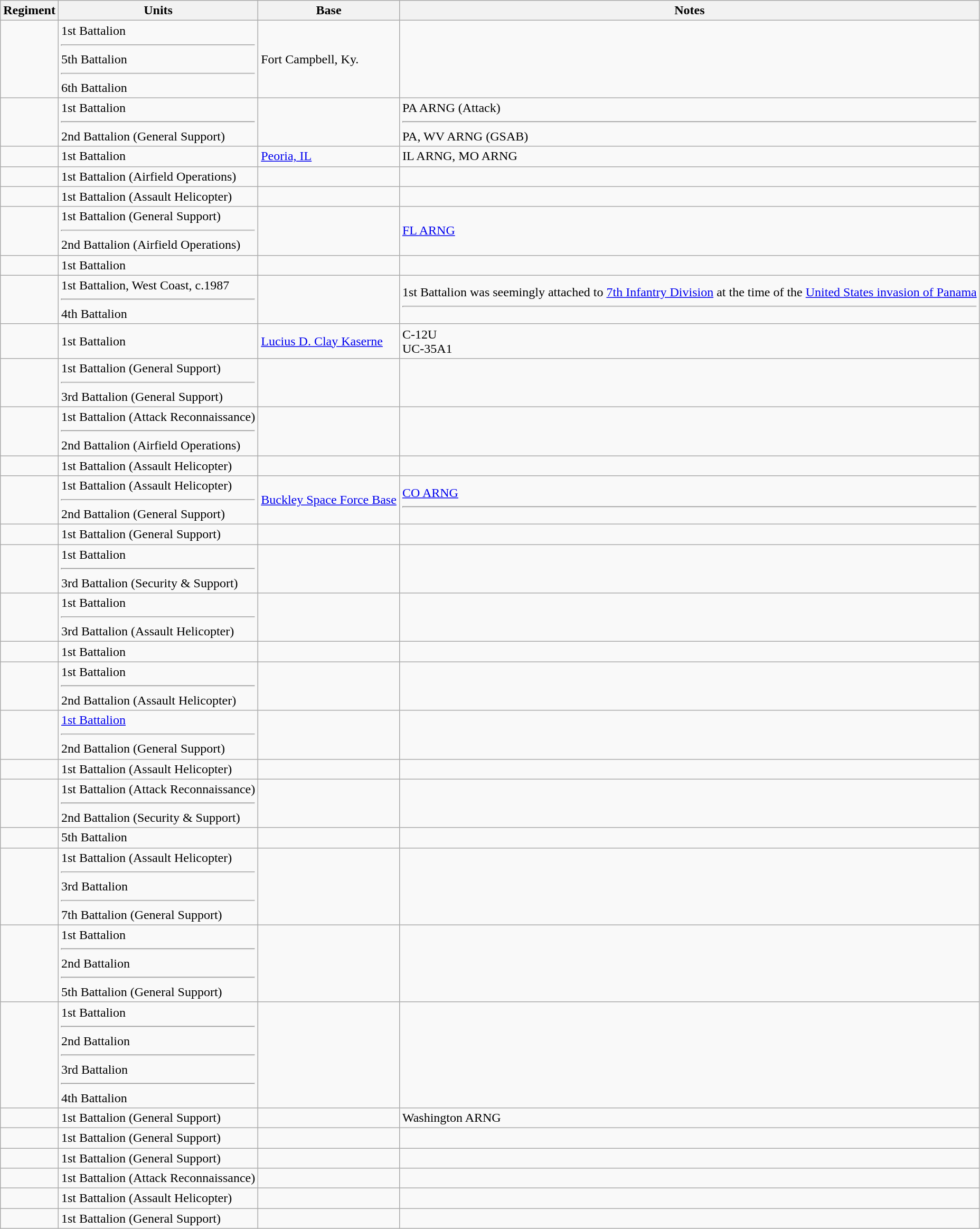<table class="wikitable">
<tr>
<th>Regiment</th>
<th>Units</th>
<th>Base</th>
<th>Notes</th>
</tr>
<tr>
<td></td>
<td>1st Battalion<hr>5th Battalion<hr>6th Battalion</td>
<td>Fort Campbell, Ky.</td>
<td></td>
</tr>
<tr>
<td></td>
<td>1st Battalion<hr>2nd Battalion (General Support)</td>
<td></td>
<td>PA ARNG (Attack)<hr>PA, WV ARNG (GSAB)</td>
</tr>
<tr>
<td></td>
<td>1st Battalion</td>
<td><a href='#'>Peoria, IL</a></td>
<td>IL ARNG, MO ARNG</td>
</tr>
<tr>
<td></td>
<td>1st Battalion (Airfield Operations)</td>
<td></td>
</tr>
<tr>
<td></td>
<td>1st Battalion (Assault Helicopter)</td>
<td></td>
<td></td>
</tr>
<tr>
<td></td>
<td>1st Battalion (General Support)<hr>2nd Battalion (Airfield Operations)</td>
<td></td>
<td><a href='#'>FL ARNG</a></td>
</tr>
<tr>
<td></td>
<td>1st Battalion</td>
<td></td>
<td></td>
</tr>
<tr>
<td></td>
<td>1st Battalion, West Coast, c.1987<hr>4th Battalion</td>
<td></td>
<td>1st Battalion was seemingly attached to <a href='#'>7th Infantry Division</a> at the time of the <a href='#'>United States invasion of Panama</a><hr></td>
</tr>
<tr>
<td></td>
<td>1st Battalion</td>
<td><a href='#'>Lucius D. Clay Kaserne</a></td>
<td>C-12U<br>UC-35A1</td>
</tr>
<tr>
<td></td>
<td>1st Battalion (General Support)<hr>3rd Battalion (General Support)</td>
<td></td>
<td></td>
</tr>
<tr>
<td></td>
<td>1st Battalion (Attack Reconnaissance)<hr>2nd Battalion (Airfield Operations)</td>
<td></td>
<td></td>
</tr>
<tr>
<td></td>
<td>1st Battalion (Assault Helicopter)</td>
<td></td>
<td></td>
</tr>
<tr>
<td></td>
<td>1st Battalion (Assault Helicopter)<hr>2nd Battalion (General Support)</td>
<td><a href='#'>Buckley Space Force Base</a></td>
<td><a href='#'>CO ARNG</a><hr></td>
</tr>
<tr>
<td></td>
<td>1st Battalion (General Support)</td>
<td></td>
<td></td>
</tr>
<tr>
<td></td>
<td>1st Battalion<hr>3rd Battalion (Security & Support)</td>
<td></td>
<td></td>
</tr>
<tr>
<td></td>
<td>1st Battalion<hr>3rd Battalion (Assault Helicopter)</td>
<td></td>
<td></td>
</tr>
<tr>
<td></td>
<td>1st Battalion</td>
<td></td>
<td></td>
</tr>
<tr>
<td></td>
<td>1st Battalion<hr>2nd Battalion (Assault Helicopter)</td>
<td></td>
<td></td>
</tr>
<tr>
<td></td>
<td><a href='#'>1st Battalion</a><hr>2nd Battalion (General Support)</td>
<td></td>
<td></td>
</tr>
<tr>
<td></td>
<td>1st Battalion (Assault Helicopter)</td>
<td></td>
<td></td>
</tr>
<tr>
<td></td>
<td>1st Battalion (Attack Reconnaissance)<hr>2nd Battalion (Security & Support)</td>
<td></td>
<td></td>
</tr>
<tr>
<td></td>
<td>5th Battalion</td>
<td></td>
<td></td>
</tr>
<tr>
<td></td>
<td>1st Battalion (Assault Helicopter)<hr>3rd Battalion<hr>7th Battalion (General Support)</td>
<td></td>
<td></td>
</tr>
<tr>
<td></td>
<td>1st Battalion<hr>2nd Battalion<hr>5th Battalion (General Support)</td>
<td></td>
<td></td>
</tr>
<tr>
<td></td>
<td>1st Battalion<hr>2nd Battalion<hr>3rd Battalion<hr>4th Battalion</td>
<td></td>
<td></td>
</tr>
<tr>
<td></td>
<td>1st Battalion (General Support)</td>
<td></td>
<td>Washington ARNG</td>
</tr>
<tr>
<td></td>
<td>1st Battalion (General Support)</td>
<td></td>
<td></td>
</tr>
<tr>
<td></td>
<td>1st Battalion (General Support)</td>
<td></td>
<td></td>
</tr>
<tr>
<td></td>
<td>1st Battalion (Attack Reconnaissance)</td>
<td></td>
<td></td>
</tr>
<tr>
<td></td>
<td>1st Battalion (Assault Helicopter)</td>
<td></td>
<td></td>
</tr>
<tr>
<td></td>
<td>1st Battalion (General Support)</td>
<td></td>
<td></td>
</tr>
</table>
